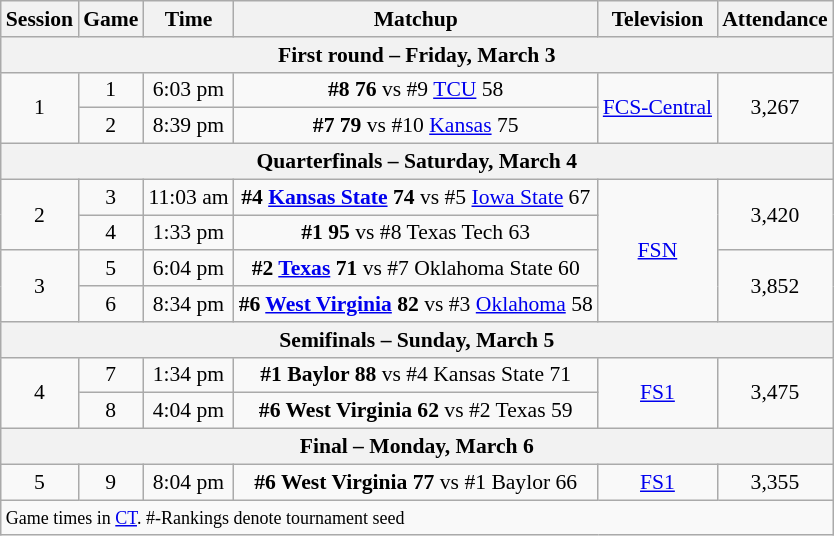<table class="wikitable" style="white-space:nowrap; font-size:90%;text-align:center">
<tr>
<th>Session</th>
<th>Game</th>
<th>Time</th>
<th>Matchup</th>
<th>Television</th>
<th>Attendance</th>
</tr>
<tr>
<th colspan=6>First round – Friday, March 3</th>
</tr>
<tr>
<td rowspan=2>1</td>
<td>1</td>
<td>6:03 pm</td>
<td><strong>#8  76</strong> vs #9 <a href='#'>TCU</a> 58</td>
<td rowspan=2><a href='#'>FCS-Central</a></td>
<td rowspan=2>3,267</td>
</tr>
<tr>
<td>2</td>
<td>8:39 pm</td>
<td><strong>#7  79</strong> vs #10 <a href='#'>Kansas</a> 75</td>
</tr>
<tr>
<th colspan=6>Quarterfinals – Saturday, March 4</th>
</tr>
<tr>
<td rowspan=2>2</td>
<td>3</td>
<td>11:03 am</td>
<td><strong>#4 <a href='#'>Kansas State</a> 74</strong> vs #5 <a href='#'>Iowa State</a> 67</td>
<td rowspan=4><a href='#'>FSN</a></td>
<td rowspan=2>3,420</td>
</tr>
<tr>
<td>4</td>
<td>1:33 pm</td>
<td><strong>#1  95</strong> vs #8 Texas Tech 63</td>
</tr>
<tr>
<td rowspan=2>3</td>
<td>5</td>
<td>6:04 pm</td>
<td><strong>#2 <a href='#'>Texas</a> 71</strong> vs #7 Oklahoma State 60</td>
<td rowspan=2>3,852</td>
</tr>
<tr>
<td>6</td>
<td>8:34 pm</td>
<td><strong>#6 <a href='#'>West Virginia</a> 82</strong> vs #3 <a href='#'>Oklahoma</a> 58</td>
</tr>
<tr>
<th colspan=6>Semifinals – Sunday, March 5</th>
</tr>
<tr>
<td rowspan=2>4</td>
<td>7</td>
<td>1:34 pm</td>
<td><strong>#1 Baylor 88</strong> vs #4 Kansas State 71</td>
<td rowspan=2><a href='#'>FS1</a></td>
<td rowspan=2>3,475</td>
</tr>
<tr>
<td>8</td>
<td>4:04 pm</td>
<td><strong>#6 West Virginia 62</strong> vs #2 Texas 59</td>
</tr>
<tr>
<th colspan=6>Final – Monday, March 6</th>
</tr>
<tr>
<td>5</td>
<td>9</td>
<td>8:04 pm</td>
<td><strong>#6 West Virginia 77</strong> vs #1 Baylor 66</td>
<td><a href='#'>FS1</a></td>
<td>3,355</td>
</tr>
<tr align=left>
<td colspan=6><small>Game times in <a href='#'>CT</a>. #-Rankings denote tournament seed</small></td>
</tr>
</table>
